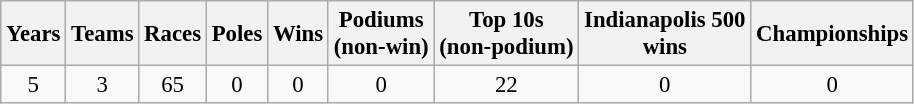<table class="wikitable" style="text-align:center; font-size:95%">
<tr>
<th>Years</th>
<th>Teams</th>
<th>Races</th>
<th>Poles</th>
<th>Wins</th>
<th>Podiums<br>(non-win)</th>
<th>Top 10s<br>(non-podium)</th>
<th>Indianapolis 500<br> wins</th>
<th>Championships</th>
</tr>
<tr>
<td>5</td>
<td>3</td>
<td>65</td>
<td>0</td>
<td>0</td>
<td>0</td>
<td>22</td>
<td>0</td>
<td>0</td>
</tr>
</table>
